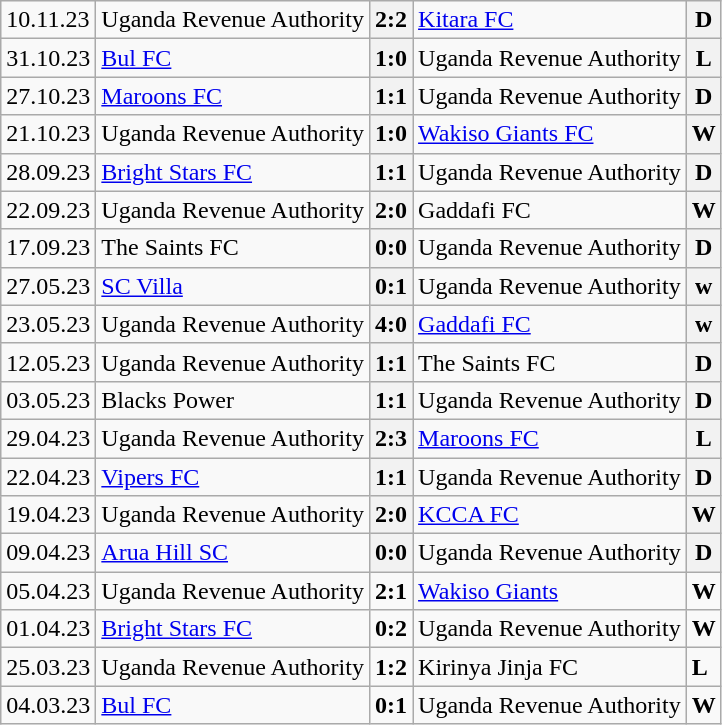<table class="wikitable">
<tr>
<td>10.11.23</td>
<td>Uganda Revenue Authority</td>
<th>2:2</th>
<td><a href='#'>Kitara FC</a></td>
<th>D</th>
</tr>
<tr>
<td>31.10.23</td>
<td><a href='#'>Bul FC</a></td>
<th>1:0</th>
<td>Uganda Revenue Authority</td>
<th>L</th>
</tr>
<tr>
<td>27.10.23</td>
<td><a href='#'>Maroons FC</a></td>
<th>1:1</th>
<td>Uganda Revenue Authority</td>
<th>D</th>
</tr>
<tr>
<td>21.10.23</td>
<td>Uganda Revenue Authority</td>
<th>1:0</th>
<td><a href='#'>Wakiso Giants FC</a></td>
<th>W</th>
</tr>
<tr>
<td>28.09.23</td>
<td><a href='#'>Bright Stars FC</a></td>
<th>1:1</th>
<td>Uganda Revenue Authority</td>
<th>D</th>
</tr>
<tr>
<td>22.09.23</td>
<td>Uganda Revenue Authority</td>
<th>2:0</th>
<td>Gaddafi FC</td>
<th>W</th>
</tr>
<tr>
<td>17.09.23</td>
<td>The Saints FC</td>
<th>0:0</th>
<td>Uganda Revenue Authority</td>
<th>D</th>
</tr>
<tr>
<td>27.05.23</td>
<td><a href='#'>SC Villa</a></td>
<th>0:1</th>
<td>Uganda Revenue Authority</td>
<th>w</th>
</tr>
<tr>
<td>23.05.23</td>
<td>Uganda Revenue Authority</td>
<th>4:0</th>
<td><a href='#'>Gaddafi FC</a></td>
<th>w</th>
</tr>
<tr>
<td>12.05.23</td>
<td>Uganda Revenue Authority</td>
<th>1:1</th>
<td>The Saints FC</td>
<th>D</th>
</tr>
<tr>
<td>03.05.23</td>
<td>Blacks Power</td>
<th>1:1</th>
<td>Uganda Revenue Authority</td>
<th>D</th>
</tr>
<tr>
<td>29.04.23</td>
<td>Uganda Revenue Authority</td>
<th>2:3</th>
<td><a href='#'>Maroons FC</a></td>
<th>L</th>
</tr>
<tr>
<td>22.04.23</td>
<td><a href='#'>Vipers FC</a></td>
<th>1:1</th>
<td>Uganda Revenue Authority</td>
<th>D</th>
</tr>
<tr>
<td>19.04.23</td>
<td>Uganda Revenue Authority</td>
<th>2:0</th>
<td><a href='#'>KCCA FC</a></td>
<th>W</th>
</tr>
<tr>
<td>09.04.23</td>
<td><a href='#'>Arua Hill SC</a></td>
<th>0:0</th>
<td>Uganda Revenue Authority</td>
<th>D</th>
</tr>
<tr>
<td>05.04.23</td>
<td>Uganda Revenue Authority</td>
<td><strong>2:1</strong></td>
<td><a href='#'>Wakiso Giants</a></td>
<td><strong>W</strong></td>
</tr>
<tr>
<td>01.04.23</td>
<td><a href='#'>Bright Stars FC</a></td>
<td><strong>0:2</strong></td>
<td>Uganda Revenue Authority</td>
<td><strong>W</strong></td>
</tr>
<tr>
<td>25.03.23</td>
<td>Uganda Revenue Authority</td>
<td><strong>1:2</strong></td>
<td>Kirinya Jinja FC</td>
<td><strong>L</strong></td>
</tr>
<tr>
<td>04.03.23</td>
<td><a href='#'>Bul FC</a></td>
<td><strong>0:1</strong></td>
<td>Uganda Revenue Authority</td>
<td><strong>W</strong></td>
</tr>
</table>
